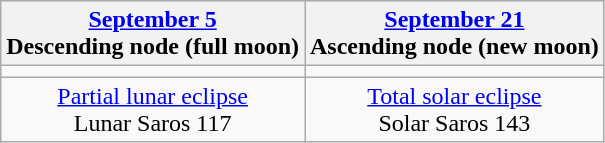<table class="wikitable">
<tr>
<th><a href='#'>September 5</a><br>Descending node (full moon)</th>
<th><a href='#'>September 21</a><br>Ascending node (new moon)</th>
</tr>
<tr>
<td></td>
<td></td>
</tr>
<tr align=center>
<td><a href='#'>Partial lunar eclipse</a><br>Lunar Saros 117</td>
<td><a href='#'>Total solar eclipse</a><br>Solar Saros 143</td>
</tr>
</table>
